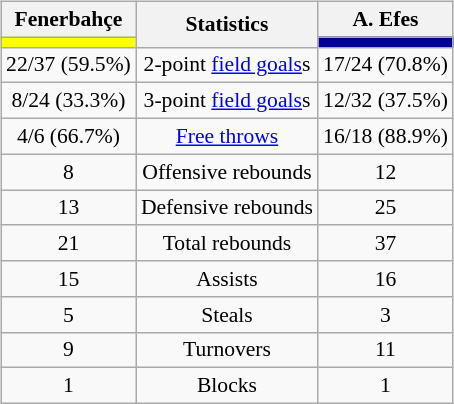<table style="width:100%;">
<tr>
<td valign=top align=right width=33%><br>













</td>
<td style="vertical-align:top; align:center; width:33%;"><br><table style="width:100%;">
<tr>
<td style="width=50%;"></td>
<td></td>
<td style="width=50%;"></td>
</tr>
</table>
<br><table class="wikitable" style="font-size:90%; text-align:center; margin:auto;" align=center>
<tr>
<th>Fenerbahçe</th>
<th rowspan=2>Statistics</th>
<th>A. Efes</th>
</tr>
<tr>
<td style="background:#FFFF00;"></td>
<td style="background:#000099;"></td>
</tr>
<tr>
<td>22/37 (59.5%)</td>
<td>2-point <a href='#'>field goals</a>s</td>
<td>17/24 (70.8%)</td>
</tr>
<tr>
<td>8/24 (33.3%)</td>
<td>3-point <a href='#'>field goals</a>s</td>
<td>12/32 (37.5%)</td>
</tr>
<tr>
<td>4/6 (66.7%)</td>
<td><a href='#'>Free throws</a></td>
<td>16/18 (88.9%)</td>
</tr>
<tr>
<td>8</td>
<td>Offensive rebounds</td>
<td>12</td>
</tr>
<tr>
<td>13</td>
<td>Defensive rebounds</td>
<td>25</td>
</tr>
<tr>
<td>21</td>
<td>Total rebounds</td>
<td>37</td>
</tr>
<tr>
<td>15</td>
<td>Assists</td>
<td>16</td>
</tr>
<tr>
<td>5</td>
<td>Steals</td>
<td>3</td>
</tr>
<tr>
<td>9</td>
<td>Turnovers</td>
<td>11</td>
</tr>
<tr>
<td>1</td>
<td>Blocks</td>
<td>1</td>
</tr>
</table>
</td>
<td style="vertical-align:top; align:left; width:33%;"><br>













</td>
</tr>
</table>
